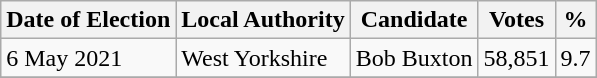<table class="wikitable">
<tr>
<th>Date of Election</th>
<th>Local Authority</th>
<th>Candidate</th>
<th>Votes</th>
<th>%</th>
</tr>
<tr>
<td>6 May 2021</td>
<td>West Yorkshire</td>
<td>Bob Buxton</td>
<td>58,851</td>
<td>9.7</td>
</tr>
<tr>
</tr>
</table>
